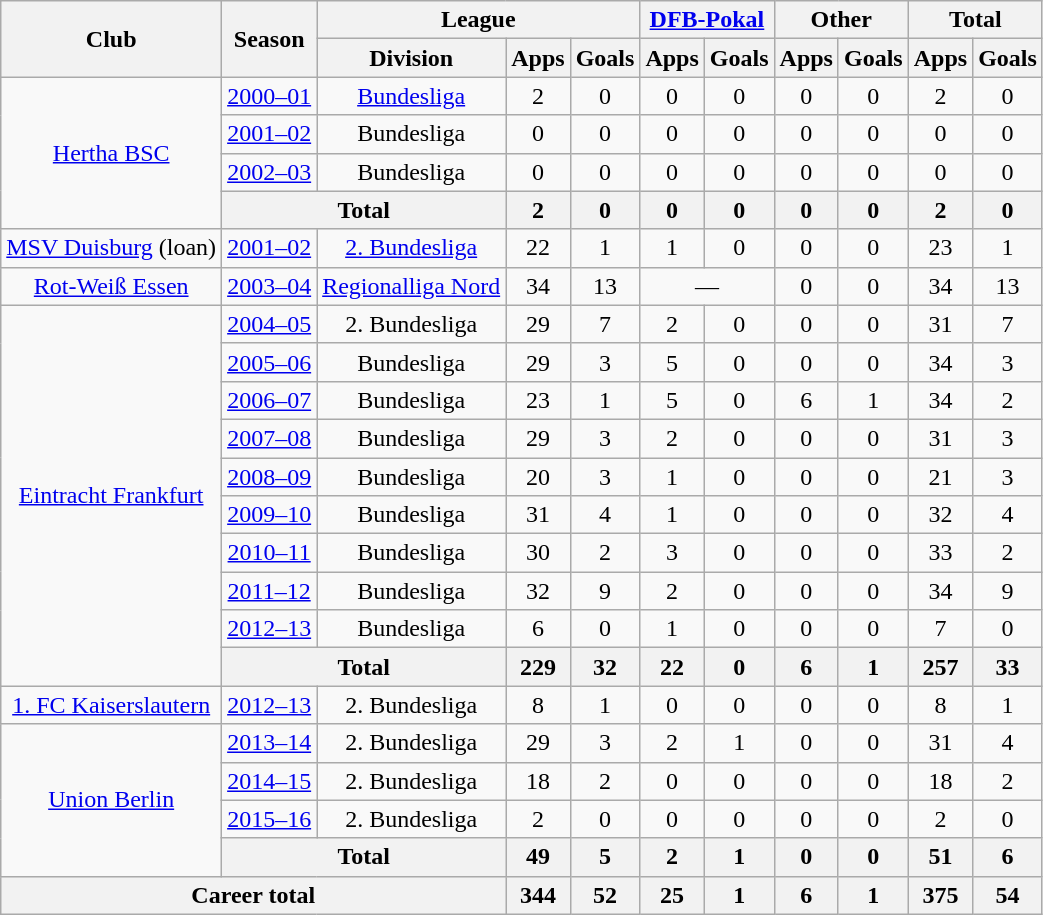<table class="wikitable" style="text-align:center">
<tr>
<th rowspan="2">Club</th>
<th rowspan="2">Season</th>
<th colspan="3">League</th>
<th colspan="2"><a href='#'>DFB-Pokal</a></th>
<th colspan="2">Other</th>
<th colspan="2">Total</th>
</tr>
<tr>
<th>Division</th>
<th>Apps</th>
<th>Goals</th>
<th>Apps</th>
<th>Goals</th>
<th>Apps</th>
<th>Goals</th>
<th>Apps</th>
<th>Goals</th>
</tr>
<tr>
<td rowspan="4"><a href='#'>Hertha BSC</a></td>
<td><a href='#'>2000–01</a></td>
<td><a href='#'>Bundesliga</a></td>
<td>2</td>
<td>0</td>
<td>0</td>
<td>0</td>
<td>0</td>
<td>0</td>
<td>2</td>
<td>0</td>
</tr>
<tr>
<td><a href='#'>2001–02</a></td>
<td>Bundesliga</td>
<td>0</td>
<td>0</td>
<td>0</td>
<td>0</td>
<td>0</td>
<td>0</td>
<td>0</td>
<td>0</td>
</tr>
<tr>
<td><a href='#'>2002–03</a></td>
<td>Bundesliga</td>
<td>0</td>
<td>0</td>
<td>0</td>
<td>0</td>
<td>0</td>
<td>0</td>
<td>0</td>
<td>0</td>
</tr>
<tr>
<th colspan="2">Total</th>
<th>2</th>
<th>0</th>
<th>0</th>
<th>0</th>
<th>0</th>
<th>0</th>
<th>2</th>
<th>0</th>
</tr>
<tr>
<td><a href='#'>MSV Duisburg</a> (loan)</td>
<td><a href='#'>2001–02</a></td>
<td><a href='#'>2. Bundesliga</a></td>
<td>22</td>
<td>1</td>
<td>1</td>
<td>0</td>
<td>0</td>
<td>0</td>
<td>23</td>
<td>1</td>
</tr>
<tr>
<td><a href='#'>Rot-Weiß Essen</a></td>
<td><a href='#'>2003–04</a></td>
<td><a href='#'>Regionalliga Nord</a></td>
<td>34</td>
<td>13</td>
<td colspan="2">—</td>
<td>0</td>
<td>0</td>
<td>34</td>
<td>13</td>
</tr>
<tr>
<td rowspan="10"><a href='#'>Eintracht Frankfurt</a></td>
<td><a href='#'>2004–05</a></td>
<td>2. Bundesliga</td>
<td>29</td>
<td>7</td>
<td>2</td>
<td>0</td>
<td>0</td>
<td>0</td>
<td>31</td>
<td>7</td>
</tr>
<tr>
<td><a href='#'>2005–06</a></td>
<td>Bundesliga</td>
<td>29</td>
<td>3</td>
<td>5</td>
<td>0</td>
<td>0</td>
<td>0</td>
<td>34</td>
<td>3</td>
</tr>
<tr>
<td><a href='#'>2006–07</a></td>
<td>Bundesliga</td>
<td>23</td>
<td>1</td>
<td>5</td>
<td>0</td>
<td>6</td>
<td>1</td>
<td>34</td>
<td>2</td>
</tr>
<tr>
<td><a href='#'>2007–08</a></td>
<td>Bundesliga</td>
<td>29</td>
<td>3</td>
<td>2</td>
<td>0</td>
<td>0</td>
<td>0</td>
<td>31</td>
<td>3</td>
</tr>
<tr>
<td><a href='#'>2008–09</a></td>
<td>Bundesliga</td>
<td>20</td>
<td>3</td>
<td>1</td>
<td>0</td>
<td>0</td>
<td>0</td>
<td>21</td>
<td>3</td>
</tr>
<tr>
<td><a href='#'>2009–10</a></td>
<td>Bundesliga</td>
<td>31</td>
<td>4</td>
<td>1</td>
<td>0</td>
<td>0</td>
<td>0</td>
<td>32</td>
<td>4</td>
</tr>
<tr>
<td><a href='#'>2010–11</a></td>
<td>Bundesliga</td>
<td>30</td>
<td>2</td>
<td>3</td>
<td>0</td>
<td>0</td>
<td>0</td>
<td>33</td>
<td>2</td>
</tr>
<tr>
<td><a href='#'>2011–12</a></td>
<td>Bundesliga</td>
<td>32</td>
<td>9</td>
<td>2</td>
<td>0</td>
<td>0</td>
<td>0</td>
<td>34</td>
<td>9</td>
</tr>
<tr>
<td><a href='#'>2012–13</a></td>
<td>Bundesliga</td>
<td>6</td>
<td>0</td>
<td>1</td>
<td>0</td>
<td>0</td>
<td>0</td>
<td>7</td>
<td>0</td>
</tr>
<tr>
<th colspan="2">Total</th>
<th>229</th>
<th>32</th>
<th>22</th>
<th>0</th>
<th>6</th>
<th>1</th>
<th>257</th>
<th>33</th>
</tr>
<tr>
<td><a href='#'>1. FC Kaiserslautern</a></td>
<td><a href='#'>2012–13</a></td>
<td>2. Bundesliga</td>
<td>8</td>
<td>1</td>
<td>0</td>
<td>0</td>
<td>0</td>
<td>0</td>
<td>8</td>
<td>1</td>
</tr>
<tr>
<td rowspan="4"><a href='#'>Union Berlin</a></td>
<td><a href='#'>2013–14</a></td>
<td>2. Bundesliga</td>
<td>29</td>
<td>3</td>
<td>2</td>
<td>1</td>
<td>0</td>
<td>0</td>
<td>31</td>
<td>4</td>
</tr>
<tr>
<td><a href='#'>2014–15</a></td>
<td>2. Bundesliga</td>
<td>18</td>
<td>2</td>
<td>0</td>
<td>0</td>
<td>0</td>
<td>0</td>
<td>18</td>
<td>2</td>
</tr>
<tr>
<td><a href='#'>2015–16</a></td>
<td>2. Bundesliga</td>
<td>2</td>
<td>0</td>
<td>0</td>
<td>0</td>
<td>0</td>
<td>0</td>
<td>2</td>
<td>0</td>
</tr>
<tr>
<th colspan="2">Total</th>
<th>49</th>
<th>5</th>
<th>2</th>
<th>1</th>
<th>0</th>
<th>0</th>
<th>51</th>
<th>6</th>
</tr>
<tr>
<th colspan="3">Career total</th>
<th>344</th>
<th>52</th>
<th>25</th>
<th>1</th>
<th>6</th>
<th>1</th>
<th>375</th>
<th>54</th>
</tr>
</table>
